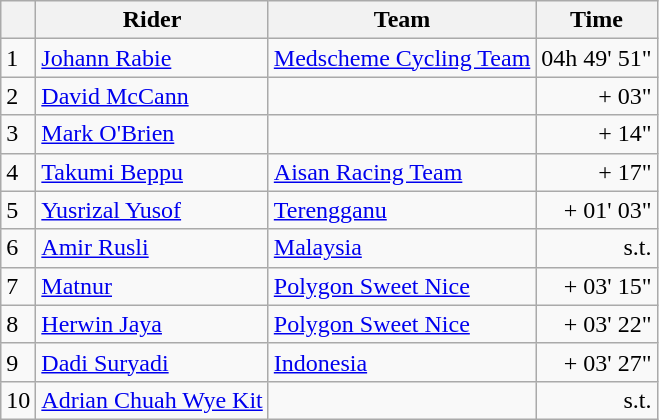<table class=wikitable>
<tr>
<th></th>
<th>Rider</th>
<th>Team</th>
<th>Time</th>
</tr>
<tr>
<td>1</td>
<td> <a href='#'>Johann Rabie</a></td>
<td><a href='#'>Medscheme Cycling Team</a></td>
<td align=right>04h 49' 51"</td>
</tr>
<tr>
<td>2</td>
<td> <a href='#'>David McCann</a> </td>
<td></td>
<td align=right>+ 03"</td>
</tr>
<tr>
<td>3</td>
<td> <a href='#'>Mark O'Brien</a></td>
<td></td>
<td align=right>+ 14"</td>
</tr>
<tr>
<td>4</td>
<td> <a href='#'>Takumi Beppu</a></td>
<td><a href='#'>Aisan Racing Team</a></td>
<td align=right>+ 17"</td>
</tr>
<tr>
<td>5</td>
<td> <a href='#'>Yusrizal Yusof</a></td>
<td><a href='#'>Terengganu</a></td>
<td align=right>+ 01' 03"</td>
</tr>
<tr>
<td>6</td>
<td> <a href='#'>Amir Rusli</a> </td>
<td><a href='#'>Malaysia</a></td>
<td align=right>s.t.</td>
</tr>
<tr>
<td>7</td>
<td> <a href='#'>Matnur</a></td>
<td><a href='#'>Polygon Sweet Nice</a></td>
<td align=right>+ 03' 15"</td>
</tr>
<tr>
<td>8</td>
<td> <a href='#'>Herwin Jaya</a></td>
<td><a href='#'>Polygon Sweet Nice</a></td>
<td align=right>+ 03' 22"</td>
</tr>
<tr>
<td>9</td>
<td> <a href='#'>Dadi Suryadi</a></td>
<td><a href='#'>Indonesia</a></td>
<td align=right>+ 03' 27"</td>
</tr>
<tr>
<td>10</td>
<td> <a href='#'>Adrian Chuah Wye Kit</a></td>
<td></td>
<td align=right>s.t.</td>
</tr>
</table>
